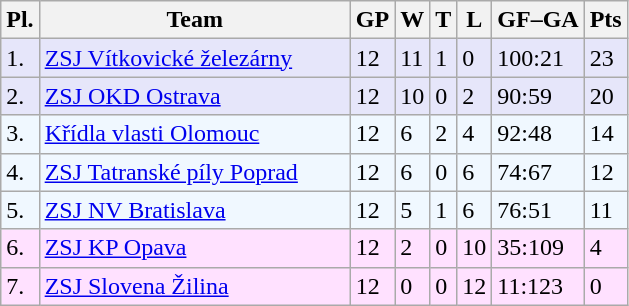<table class="wikitable">
<tr>
<th>Pl.</th>
<th width="200">Team</th>
<th>GP</th>
<th>W</th>
<th>T</th>
<th>L</th>
<th>GF–GA</th>
<th>Pts</th>
</tr>
<tr bgcolor="#e6e6fa">
<td>1.</td>
<td><a href='#'>ZSJ Vítkovické železárny</a></td>
<td>12</td>
<td>11</td>
<td>1</td>
<td>0</td>
<td>100:21</td>
<td>23</td>
</tr>
<tr bgcolor="#e6e6fa">
<td>2.</td>
<td><a href='#'>ZSJ OKD Ostrava</a></td>
<td>12</td>
<td>10</td>
<td>0</td>
<td>2</td>
<td>90:59</td>
<td>20</td>
</tr>
<tr bgcolor="#f0f8ff">
<td>3.</td>
<td><a href='#'>Křídla vlasti Olomouc</a></td>
<td>12</td>
<td>6</td>
<td>2</td>
<td>4</td>
<td>92:48</td>
<td>14</td>
</tr>
<tr bgcolor="#f0f8ff">
<td>4.</td>
<td><a href='#'>ZSJ Tatranské píly Poprad</a></td>
<td>12</td>
<td>6</td>
<td>0</td>
<td>6</td>
<td>74:67</td>
<td>12</td>
</tr>
<tr bgcolor="#f0f8ff">
<td>5.</td>
<td><a href='#'>ZSJ NV Bratislava</a></td>
<td>12</td>
<td>5</td>
<td>1</td>
<td>6</td>
<td>76:51</td>
<td>11</td>
</tr>
<tr bgcolor="#FFE1FF">
<td>6.</td>
<td><a href='#'>ZSJ KP Opava</a></td>
<td>12</td>
<td>2</td>
<td>0</td>
<td>10</td>
<td>35:109</td>
<td>4</td>
</tr>
<tr bgcolor="#FFE1FF">
<td>7.</td>
<td><a href='#'>ZSJ Slovena Žilina</a></td>
<td>12</td>
<td>0</td>
<td>0</td>
<td>12</td>
<td>11:123</td>
<td>0</td>
</tr>
</table>
